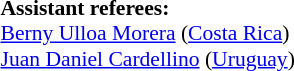<table width=50% style="font-size: 90%">
<tr>
<td><br><strong>Assistant referees:</strong>
<br><a href='#'>Berny Ulloa Morera</a> (<a href='#'>Costa Rica</a>)
<br><a href='#'>Juan Daniel Cardellino</a> (<a href='#'>Uruguay</a>)</td>
</tr>
</table>
